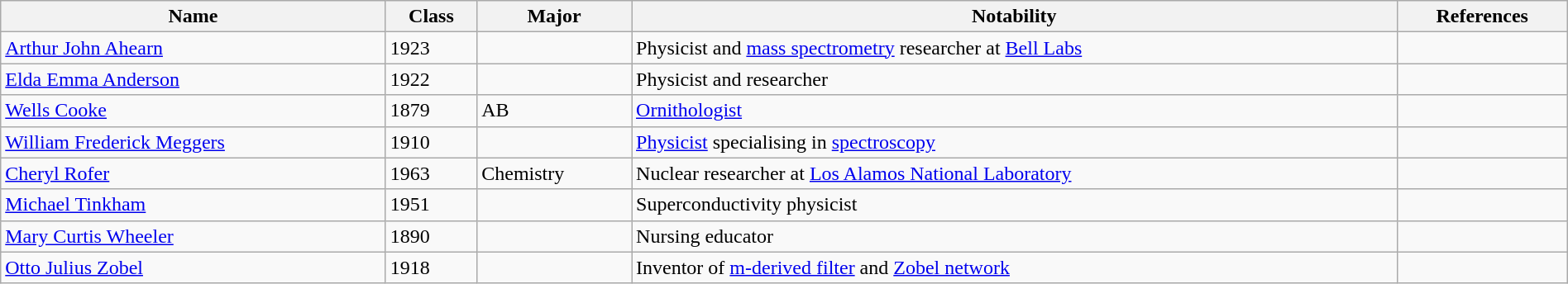<table class="wikitable sortable" style="width:100%;">
<tr>
<th>Name</th>
<th>Class</th>
<th>Major</th>
<th>Notability</th>
<th>References</th>
</tr>
<tr>
<td><a href='#'>Arthur John Ahearn</a></td>
<td>1923</td>
<td></td>
<td>Physicist and <a href='#'>mass spectrometry</a> researcher at <a href='#'>Bell Labs</a></td>
<td></td>
</tr>
<tr>
<td><a href='#'>Elda Emma Anderson</a></td>
<td>1922</td>
<td></td>
<td>Physicist and researcher</td>
<td></td>
</tr>
<tr>
<td><a href='#'>Wells Cooke</a></td>
<td>1879</td>
<td>AB</td>
<td><a href='#'>Ornithologist</a></td>
<td></td>
</tr>
<tr>
<td><a href='#'>William Frederick Meggers</a></td>
<td>1910</td>
<td></td>
<td><a href='#'>Physicist</a> specialising in <a href='#'>spectroscopy</a></td>
<td></td>
</tr>
<tr>
<td><a href='#'>Cheryl Rofer</a></td>
<td>1963</td>
<td>Chemistry</td>
<td>Nuclear researcher at <a href='#'>Los Alamos National Laboratory</a></td>
<td></td>
</tr>
<tr>
<td><a href='#'>Michael Tinkham</a></td>
<td>1951</td>
<td></td>
<td>Superconductivity physicist</td>
<td></td>
</tr>
<tr>
<td><a href='#'>Mary Curtis Wheeler</a></td>
<td>1890</td>
<td></td>
<td>Nursing educator</td>
<td></td>
</tr>
<tr>
<td><a href='#'>Otto Julius Zobel</a></td>
<td>1918</td>
<td></td>
<td>Inventor of <a href='#'>m-derived filter</a> and <a href='#'>Zobel network</a></td>
<td></td>
</tr>
</table>
